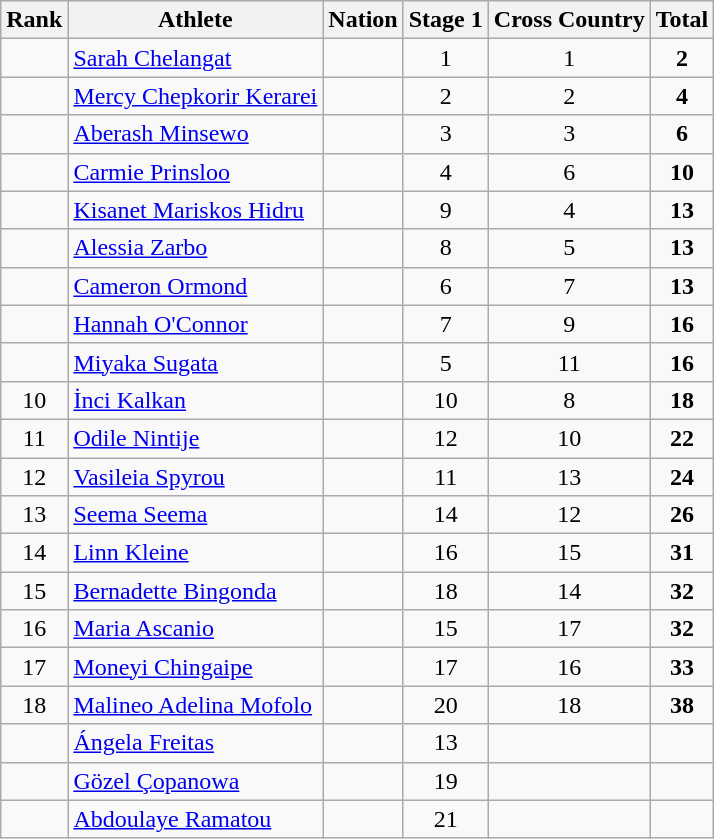<table class="wikitable sortable" style="text-align:center">
<tr>
<th>Rank</th>
<th>Athlete</th>
<th>Nation</th>
<th>Stage 1</th>
<th>Cross Country</th>
<th>Total</th>
</tr>
<tr>
<td></td>
<td align=left><a href='#'>Sarah Chelangat</a></td>
<td align=left></td>
<td>1</td>
<td>1</td>
<td><strong>2</strong></td>
</tr>
<tr>
<td></td>
<td align=left><a href='#'>Mercy Chepkorir Kerarei</a></td>
<td align=left></td>
<td>2</td>
<td>2</td>
<td><strong>4</strong></td>
</tr>
<tr>
<td></td>
<td align=left><a href='#'>Aberash Minsewo</a></td>
<td align=left></td>
<td>3</td>
<td>3</td>
<td><strong>6</strong></td>
</tr>
<tr>
<td></td>
<td align=left><a href='#'>Carmie Prinsloo</a></td>
<td align=left></td>
<td>4</td>
<td>6</td>
<td><strong>10</strong></td>
</tr>
<tr>
<td></td>
<td align=left><a href='#'>Kisanet Mariskos Hidru</a></td>
<td align=left></td>
<td>9</td>
<td>4</td>
<td><strong>13</strong></td>
</tr>
<tr>
<td></td>
<td align=left><a href='#'>Alessia Zarbo</a></td>
<td align=left></td>
<td>8</td>
<td>5</td>
<td><strong>13</strong></td>
</tr>
<tr>
<td></td>
<td align=left><a href='#'>Cameron Ormond</a></td>
<td align=left></td>
<td>6</td>
<td>7</td>
<td><strong>13</strong></td>
</tr>
<tr>
<td></td>
<td align=left><a href='#'>Hannah O'Connor</a></td>
<td align=left></td>
<td>7</td>
<td>9</td>
<td><strong>16</strong></td>
</tr>
<tr>
<td></td>
<td align=left><a href='#'>Miyaka Sugata</a></td>
<td align=left></td>
<td>5</td>
<td>11</td>
<td><strong>16</strong></td>
</tr>
<tr>
<td>10</td>
<td align=left><a href='#'>İnci Kalkan</a></td>
<td align=left></td>
<td>10</td>
<td>8</td>
<td><strong>18</strong></td>
</tr>
<tr>
<td>11</td>
<td align=left><a href='#'>Odile Nintije</a></td>
<td align=left></td>
<td>12</td>
<td>10</td>
<td><strong>22</strong></td>
</tr>
<tr>
<td>12</td>
<td align=left><a href='#'>Vasileia Spyrou</a></td>
<td align=left></td>
<td>11</td>
<td>13</td>
<td><strong>24</strong></td>
</tr>
<tr>
<td>13</td>
<td align=left><a href='#'>Seema Seema</a></td>
<td align=left></td>
<td>14</td>
<td>12</td>
<td><strong>26</strong></td>
</tr>
<tr>
<td>14</td>
<td align=left><a href='#'>Linn Kleine</a></td>
<td align=left></td>
<td>16</td>
<td>15</td>
<td><strong>31</strong></td>
</tr>
<tr>
<td>15</td>
<td align=left><a href='#'>Bernadette Bingonda</a></td>
<td align=left></td>
<td>18</td>
<td>14</td>
<td><strong>32</strong></td>
</tr>
<tr>
<td>16</td>
<td align=left><a href='#'>Maria Ascanio</a></td>
<td align=left></td>
<td>15</td>
<td>17</td>
<td><strong>32</strong></td>
</tr>
<tr>
<td>17</td>
<td align=left><a href='#'>Moneyi Chingaipe</a></td>
<td align=left></td>
<td>17</td>
<td>16</td>
<td><strong>33</strong></td>
</tr>
<tr>
<td>18</td>
<td align=left><a href='#'>Malineo Adelina Mofolo</a></td>
<td align=left></td>
<td>20</td>
<td>18</td>
<td><strong>38</strong></td>
</tr>
<tr>
<td></td>
<td align=left><a href='#'>Ángela Freitas</a></td>
<td align=left></td>
<td>13</td>
<td></td>
<td></td>
</tr>
<tr>
<td></td>
<td align=left><a href='#'>Gözel Çopanowa</a></td>
<td align=left></td>
<td>19</td>
<td></td>
<td></td>
</tr>
<tr>
<td></td>
<td align=left><a href='#'>Abdoulaye Ramatou</a></td>
<td align=left></td>
<td>21</td>
<td></td>
<td></td>
</tr>
</table>
